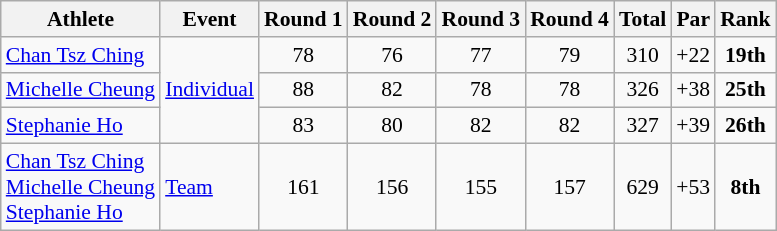<table class=wikitable style="font-size:90%">
<tr>
<th>Athlete</th>
<th>Event</th>
<th>Round 1</th>
<th>Round 2</th>
<th>Round 3</th>
<th>Round 4</th>
<th>Total</th>
<th>Par</th>
<th>Rank</th>
</tr>
<tr>
<td><a href='#'>Chan Tsz Ching</a></td>
<td rowspan=3><a href='#'>Individual</a></td>
<td align=center>78</td>
<td align=center>76</td>
<td align=center>77</td>
<td align=center>79</td>
<td align=center>310</td>
<td align=center>+22</td>
<td align=center><strong>19th</strong></td>
</tr>
<tr>
<td><a href='#'>Michelle Cheung</a></td>
<td align=center>88</td>
<td align=center>82</td>
<td align=center>78</td>
<td align=center>78</td>
<td align=center>326</td>
<td align=center>+38</td>
<td align=center><strong>25th</strong></td>
</tr>
<tr>
<td><a href='#'>Stephanie Ho</a></td>
<td align=center>83</td>
<td align=center>80</td>
<td align=center>82</td>
<td align=center>82</td>
<td align=center>327</td>
<td align=center>+39</td>
<td align=center><strong>26th</strong></td>
</tr>
<tr>
<td><a href='#'>Chan Tsz Ching</a><br><a href='#'>Michelle Cheung</a><br><a href='#'>Stephanie Ho</a></td>
<td><a href='#'>Team</a></td>
<td align=center>161</td>
<td align=center>156</td>
<td align=center>155</td>
<td align=center>157</td>
<td align=center>629</td>
<td align=center>+53</td>
<td align=center><strong>8th</strong></td>
</tr>
</table>
